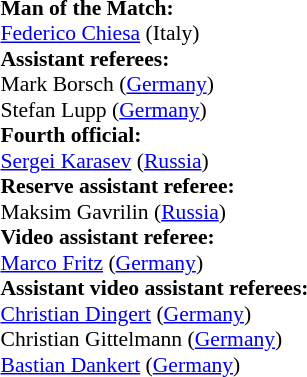<table style="width:100%; font-size:90%;">
<tr>
<td><br><strong>Man of the Match:</strong>
<br><a href='#'>Federico Chiesa</a> (Italy)<br><strong>Assistant referees:</strong>
<br>Mark Borsch (<a href='#'>Germany</a>)
<br>Stefan Lupp (<a href='#'>Germany</a>)
<br><strong>Fourth official:</strong>
<br><a href='#'>Sergei Karasev</a> (<a href='#'>Russia</a>)
<br><strong>Reserve assistant referee:</strong>
<br>Maksim Gavrilin (<a href='#'>Russia</a>)
<br><strong>Video assistant referee:</strong>
<br><a href='#'>Marco Fritz</a> (<a href='#'>Germany</a>)
<br><strong>Assistant video assistant referees:</strong>
<br><a href='#'>Christian Dingert</a> (<a href='#'>Germany</a>)
<br>Christian Gittelmann (<a href='#'>Germany</a>)
<br><a href='#'>Bastian Dankert</a> (<a href='#'>Germany</a>)</td>
</tr>
</table>
